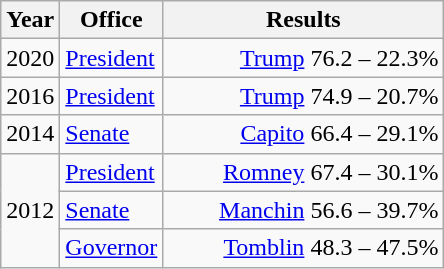<table class=wikitable>
<tr>
<th width="30">Year</th>
<th width="60">Office</th>
<th width="180">Results</th>
</tr>
<tr>
<td>2020</td>
<td><a href='#'>President</a></td>
<td align="right" ><a href='#'>Trump</a> 76.2 – 22.3%</td>
</tr>
<tr>
<td>2016</td>
<td><a href='#'>President</a></td>
<td align="right" ><a href='#'>Trump</a> 74.9 – 20.7%</td>
</tr>
<tr>
<td rowspan="1">2014</td>
<td><a href='#'>Senate</a></td>
<td align="right" ><a href='#'>Capito</a> 66.4 – 29.1%</td>
</tr>
<tr>
<td rowspan="3">2012</td>
<td><a href='#'>President</a></td>
<td align="right" ><a href='#'>Romney</a> 67.4 – 30.1%</td>
</tr>
<tr>
<td><a href='#'>Senate</a></td>
<td align="right" ><a href='#'>Manchin</a> 56.6 – 39.7%</td>
</tr>
<tr>
<td><a href='#'>Governor</a></td>
<td align="right" ><a href='#'>Tomblin</a> 48.3 – 47.5%</td>
</tr>
</table>
